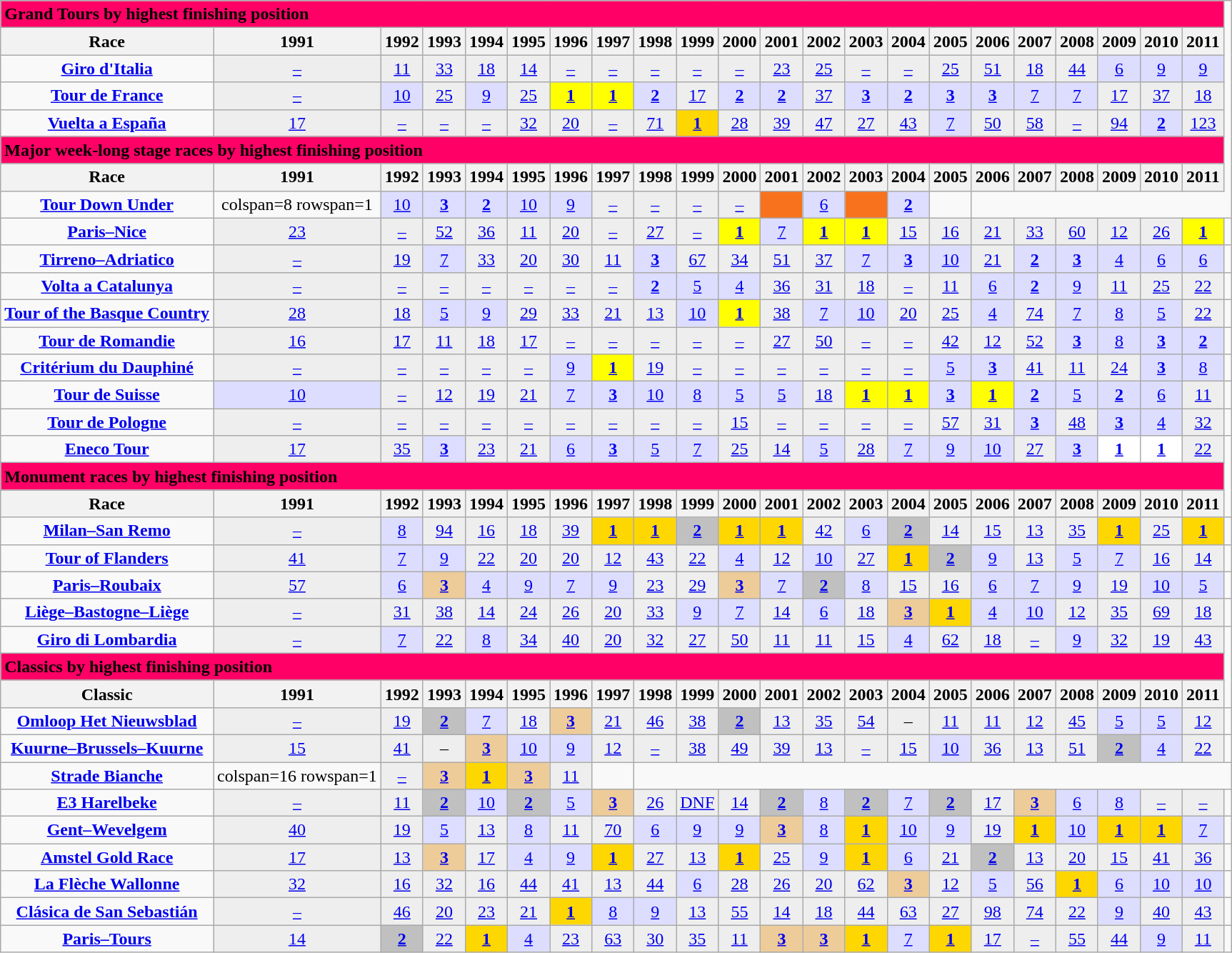<table class="wikitable">
<tr style="background:#eee;">
<td style="background:#ff0066;" colspan=22><strong>Grand Tours by highest finishing position</strong></td>
</tr>
<tr>
<th>Race</th>
<th>1991</th>
<th>1992</th>
<th>1993</th>
<th>1994</th>
<th>1995</th>
<th>1996</th>
<th>1997</th>
<th>1998</th>
<th>1999</th>
<th>2000</th>
<th>2001</th>
<th>2002</th>
<th>2003</th>
<th>2004</th>
<th>2005</th>
<th>2006</th>
<th>2007</th>
<th>2008</th>
<th>2009</th>
<th>2010</th>
<th>2011</th>
</tr>
<tr align="center">
<td style="text-align:center;"><strong><a href='#'>Giro d'Italia</a></strong></td>
<td style="background:#eee;"><a href='#'>–</a></td>
<td style="background:#eee;"><a href='#'>11</a></td>
<td style="background:#eee;"><a href='#'>33</a></td>
<td style="background:#eee;"><a href='#'>18</a></td>
<td style="background:#eee;"><a href='#'>14</a></td>
<td style="background:#eee;"><a href='#'>–</a></td>
<td style="background:#eee;"><a href='#'>–</a></td>
<td style="background:#eee;"><a href='#'>–</a></td>
<td style="background:#eee;"><a href='#'>–</a></td>
<td style="background:#eee;"><a href='#'>–</a></td>
<td style="background:#eee;"><a href='#'>23</a></td>
<td style="background:#eee;"><a href='#'>25</a></td>
<td style="background:#eee;"><a href='#'>–</a></td>
<td style="background:#eee;"><a href='#'>–</a></td>
<td style="background:#eee;"><a href='#'>25</a></td>
<td style="background:#eee;"><a href='#'>51</a></td>
<td style="background:#eee;"><a href='#'>18</a></td>
<td style="background:#eee;"><a href='#'>44</a></td>
<td style="background:#ddf;"><a href='#'>6</a></td>
<td style="background:#ddf;"><a href='#'>9</a></td>
<td style="background:#ddf;"><a href='#'>9</a></td>
</tr>
<tr align="center">
<td style="text-align:center;"><strong><a href='#'>Tour de France</a></strong></td>
<td style="background:#eee;"><a href='#'>–</a></td>
<td style="background:#ddf;"><a href='#'>10</a></td>
<td style="background:#eee;"><a href='#'>25</a></td>
<td style="background:#ddf;"><a href='#'>9</a></td>
<td style="background:#eee;"><a href='#'>25</a></td>
<td style="background:yellow;"><a href='#'><strong>1</strong></a></td>
<td style="background:yellow;"><a href='#'><strong>1</strong></a></td>
<td style="background:#ddf;"><a href='#'><strong>2</strong></a></td>
<td style="background:#eee;"><a href='#'>17</a></td>
<td style="background:#ddf;"><a href='#'><strong>2</strong></a></td>
<td style="background:#ddf;"><a href='#'><strong>2</strong></a></td>
<td style="background:#eee;"><a href='#'>37</a></td>
<td style="background:#ddf;"><a href='#'><strong>3</strong></a></td>
<td style="background:#ddf;"><a href='#'><strong>2</strong></a></td>
<td style="background:#ddf;"><a href='#'><strong>3</strong></a></td>
<td style="background:#ddf;"><a href='#'><strong>3</strong></a></td>
<td style="background:#ddf;"><a href='#'>7</a></td>
<td style="background:#ddf;"><a href='#'>7</a></td>
<td style="background:#eee;"><a href='#'>17</a></td>
<td style="background:#eee;"><a href='#'>37</a></td>
<td style="background:#eee;"><a href='#'>18</a></td>
</tr>
<tr align="center">
<td style="text-align:center;"><strong><a href='#'>Vuelta a España</a></strong></td>
<td style="background:#eee;"><a href='#'>17</a></td>
<td style="background:#eee;"><a href='#'>–</a></td>
<td style="background:#eee;"><a href='#'>–</a></td>
<td style="background:#eee;"><a href='#'>–</a></td>
<td style="background:#eee;"><a href='#'>32</a></td>
<td style="background:#eee;"><a href='#'>20</a></td>
<td style="background:#eee;"><a href='#'>–</a></td>
<td style="background:#eee;"><a href='#'>71</a></td>
<td style="background:gold;"><a href='#'><strong>1</strong></a></td>
<td style="background:#eee;"><a href='#'>28</a></td>
<td style="background:#eee;"><a href='#'>39</a></td>
<td style="background:#eee;"><a href='#'>47</a></td>
<td style="background:#eee;"><a href='#'>27</a></td>
<td style="background:#eee;"><a href='#'>43</a></td>
<td style="background:#ddf;"><a href='#'>7</a></td>
<td style="background:#eee;"><a href='#'>50</a></td>
<td style="background:#eee;"><a href='#'>58</a></td>
<td style="background:#eee;"><a href='#'>–</a></td>
<td style="background:#eee;"><a href='#'>94</a></td>
<td style="background:#ddf;"><a href='#'><strong>2</strong></a></td>
<td style="background:#eee;"><a href='#'>123</a></td>
</tr>
<tr>
<td style="background:#ff0066;" colspan=22><strong>Major week-long stage races by highest finishing position</strong></td>
</tr>
<tr>
<th>Race</th>
<th>1991</th>
<th>1992</th>
<th>1993</th>
<th>1994</th>
<th>1995</th>
<th>1996</th>
<th>1997</th>
<th>1998</th>
<th>1999</th>
<th>2000</th>
<th>2001</th>
<th>2002</th>
<th>2003</th>
<th>2004</th>
<th>2005</th>
<th>2006</th>
<th>2007</th>
<th>2008</th>
<th>2009</th>
<th>2010</th>
<th>2011</th>
</tr>
<tr align="center">
<td style="text-align:center;"><strong><a href='#'>Tour Down Under</a></strong></td>
<td>colspan=8 rowspan=1 </td>
<td style="background:#ddf;"><a href='#'>10</a></td>
<td style="background:#ddf;"><a href='#'><strong>3</strong></a></td>
<td style="background:#ddf;"><a href='#'><strong>2</strong></a></td>
<td style="background:#ddf;"><a href='#'>10</a></td>
<td style="background:#ddf;"><a href='#'>9</a></td>
<td style="background:#eee;"><a href='#'>–</a></td>
<td style="background:#eee;"><a href='#'>–</a></td>
<td style="background:#eee;"><a href='#'>–</a></td>
<td style="background:#eee;"><a href='#'>–</a></td>
<td style="background:#F8721E;"></td>
<td style="background:#ddf;"><a href='#'>6</a></td>
<td style="background:#F8721E;"></td>
<td style="background:#ddf;"><a href='#'><strong>2</strong></a></td>
<td></td>
</tr>
<tr align="center">
<td style="text-align:center;"><strong><a href='#'>Paris–Nice</a></strong></td>
<td style="background:#eee;"><a href='#'>23</a></td>
<td style="background:#eee;"><a href='#'>–</a></td>
<td style="background:#eee;"><a href='#'>52</a></td>
<td style="background:#eee;"><a href='#'>36</a></td>
<td style="background:#eee;"><a href='#'>11</a></td>
<td style="background:#eee;"><a href='#'>20</a></td>
<td style="background:#eee;"><a href='#'>–</a></td>
<td style="background:#eee;"><a href='#'>27</a></td>
<td style="background:#eee;"><a href='#'>–</a></td>
<td style="background:yellow;"><a href='#'><strong>1</strong></a></td>
<td style="background:#ddf;"><a href='#'>7</a></td>
<td style="background:yellow;"><a href='#'><strong>1</strong></a></td>
<td style="background:yellow;"><a href='#'><strong>1</strong></a></td>
<td style="background:#eee;"><a href='#'>15</a></td>
<td style="background:#eee;"><a href='#'>16</a></td>
<td style="background:#eee;"><a href='#'>21</a></td>
<td style="background:#eee;"><a href='#'>33</a></td>
<td style="background:#eee;"><a href='#'>60</a></td>
<td style="background:#eee;"><a href='#'>12</a></td>
<td style="background:#eee;"><a href='#'>26</a></td>
<td style="background:yellow;"><a href='#'><strong>1</strong></a></td>
<td></td>
</tr>
<tr align="center">
<td style="text-align:center;"><strong><a href='#'>Tirreno–Adriatico</a></strong></td>
<td style="background:#eee;"><a href='#'>–</a></td>
<td style="background:#eee;"><a href='#'>19</a></td>
<td style="background:#ddf;"><a href='#'>7</a></td>
<td style="background:#eee;"><a href='#'>33</a></td>
<td style="background:#eee;"><a href='#'>20</a></td>
<td style="background:#eee;"><a href='#'>30</a></td>
<td style="background:#eee;"><a href='#'>11</a></td>
<td style="background:#ddf;"><a href='#'><strong>3</strong></a></td>
<td style="background:#eee;"><a href='#'>67</a></td>
<td style="background:#eee;"><a href='#'>34</a></td>
<td style="background:#eee;"><a href='#'>51</a></td>
<td style="background:#eee;"><a href='#'>37</a></td>
<td style="background:#ddf;"><a href='#'>7</a></td>
<td style="background:#ddf;"><a href='#'><strong>3</strong></a></td>
<td style="background:#ddf;"><a href='#'>10</a></td>
<td style="background:#eee;"><a href='#'>21</a></td>
<td style="background:#ddf;"><a href='#'><strong>2</strong></a></td>
<td style="background:#ddf;"><a href='#'><strong>3</strong></a></td>
<td style="background:#ddf;"><a href='#'>4</a></td>
<td style="background:#ddf;"><a href='#'>6</a></td>
<td style="background:#ddf;"><a href='#'>6</a></td>
<td></td>
</tr>
<tr align="center">
<td style="text-align:center;"><strong><a href='#'>Volta a Catalunya</a></strong></td>
<td style="background:#eee;"><a href='#'>–</a></td>
<td style="background:#eee;"><a href='#'>–</a></td>
<td style="background:#eee;"><a href='#'>–</a></td>
<td style="background:#eee;"><a href='#'>–</a></td>
<td style="background:#eee;"><a href='#'>–</a></td>
<td style="background:#eee;"><a href='#'>–</a></td>
<td style="background:#eee;"><a href='#'>–</a></td>
<td style="background:#ddf;"><a href='#'><strong>2</strong></a></td>
<td style="background:#ddf;"><a href='#'>5</a></td>
<td style="background:#ddf;"><a href='#'>4</a></td>
<td style="background:#eee;"><a href='#'>36</a></td>
<td style="background:#eee;"><a href='#'>31</a></td>
<td style="background:#eee;"><a href='#'>18</a></td>
<td style="background:#eee;"><a href='#'>–</a></td>
<td style="background:#eee;"><a href='#'>11</a></td>
<td style="background:#ddf;"><a href='#'>6</a></td>
<td style="background:#ddf;"><a href='#'><strong>2</strong></a></td>
<td style="background:#ddf;"><a href='#'>9</a></td>
<td style="background:#eee;"><a href='#'>11</a></td>
<td style="background:#eee;"><a href='#'>25</a></td>
<td style="background:#eee;"><a href='#'>22</a></td>
<td></td>
</tr>
<tr align="center">
<td style="text-align:center;"><strong><a href='#'>Tour of the Basque Country</a></strong></td>
<td style="background:#eee;"><a href='#'>28</a></td>
<td style="background:#eee;"><a href='#'>18</a></td>
<td style="background:#ddf;"><a href='#'>5</a></td>
<td style="background:#ddf;"><a href='#'>9</a></td>
<td style="background:#eee;"><a href='#'>29</a></td>
<td style="background:#eee;"><a href='#'>33</a></td>
<td style="background:#eee;"><a href='#'>21</a></td>
<td style="background:#eee;"><a href='#'>13</a></td>
<td style="background:#ddf;"><a href='#'>10</a></td>
<td style="background:yellow;"><a href='#'><strong>1</strong></a></td>
<td style="background:#eee;"><a href='#'>38</a></td>
<td style="background:#ddf;"><a href='#'>7</a></td>
<td style="background:#ddf;"><a href='#'>10</a></td>
<td style="background:#eee;"><a href='#'>20</a></td>
<td style="background:#eee;"><a href='#'>25</a></td>
<td style="background:#ddf;"><a href='#'>4</a></td>
<td style="background:#eee;"><a href='#'>74</a></td>
<td style="background:#ddf;"><a href='#'>7</a></td>
<td style="background:#ddf;"><a href='#'>8</a></td>
<td style="background:#ddf;"><a href='#'>5</a></td>
<td style="background:#eee;"><a href='#'>22</a></td>
<td></td>
</tr>
<tr align="center">
<td style="text-align:center;"><strong><a href='#'>Tour de Romandie</a></strong></td>
<td style="background:#eee;"><a href='#'>16</a></td>
<td style="background:#eee;"><a href='#'>17</a></td>
<td style="background:#eee;"><a href='#'>11</a></td>
<td style="background:#eee;"><a href='#'>18</a></td>
<td style="background:#eee;"><a href='#'>17</a></td>
<td style="background:#eee;"><a href='#'>–</a></td>
<td style="background:#eee;"><a href='#'>–</a></td>
<td style="background:#eee;"><a href='#'>–</a></td>
<td style="background:#eee;"><a href='#'>–</a></td>
<td style="background:#eee;"><a href='#'>–</a></td>
<td style="background:#eee;"><a href='#'>27</a></td>
<td style="background:#eee;"><a href='#'>50</a></td>
<td style="background:#eee;"><a href='#'>–</a></td>
<td style="background:#eee;"><a href='#'>–</a></td>
<td style="background:#eee;"><a href='#'>42</a></td>
<td style="background:#eee;"><a href='#'>12</a></td>
<td style="background:#eee;"><a href='#'>52</a></td>
<td style="background:#ddf;"><a href='#'><strong>3</strong></a></td>
<td style="background:#ddf;"><a href='#'>8</a></td>
<td style="background:#ddf;"><a href='#'><strong>3</strong></a></td>
<td style="background:#ddf;"><a href='#'><strong>2</strong></a></td>
<td></td>
</tr>
<tr align="center">
<td style="text-align:center;"><strong><a href='#'>Critérium du Dauphiné</a></strong></td>
<td style="background:#eee;"><a href='#'>–</a></td>
<td style="background:#eee;"><a href='#'>–</a></td>
<td style="background:#eee;"><a href='#'>–</a></td>
<td style="background:#eee;"><a href='#'>–</a></td>
<td style="background:#eee;"><a href='#'>–</a></td>
<td style="background:#ddf;"><a href='#'>9</a></td>
<td style="background:yellow;"><a href='#'><strong>1</strong></a></td>
<td style="background:#eee;"><a href='#'>19</a></td>
<td style="background:#eee;"><a href='#'>–</a></td>
<td style="background:#eee;"><a href='#'>–</a></td>
<td style="background:#eee;"><a href='#'>–</a></td>
<td style="background:#eee;"><a href='#'>–</a></td>
<td style="background:#eee;"><a href='#'>–</a></td>
<td style="background:#eee;"><a href='#'>–</a></td>
<td style="background:#ddf;"><a href='#'>5</a></td>
<td style="background:#ddf;"><a href='#'><strong>3</strong></a></td>
<td style="background:#eee;"><a href='#'>41</a></td>
<td style="background:#eee;"><a href='#'>11</a></td>
<td style="background:#eee;"><a href='#'>24</a></td>
<td style="background:#ddf;"><a href='#'><strong>3</strong></a></td>
<td style="background:#ddf;"><a href='#'>8</a></td>
<td></td>
</tr>
<tr align="center">
<td style="text-align:center;"><strong><a href='#'>Tour de Suisse</a></strong></td>
<td style="background:#ddf;"><a href='#'>10</a></td>
<td style="background:#eee;"><a href='#'>–</a></td>
<td style="background:#eee;"><a href='#'>12</a></td>
<td style="background:#eee;"><a href='#'>19</a></td>
<td style="background:#eee;"><a href='#'>21</a></td>
<td style="background:#ddf;"><a href='#'>7</a></td>
<td style="background:#ddf;"><a href='#'><strong>3</strong></a></td>
<td style="background:#ddf;"><a href='#'>10</a></td>
<td style="background:#ddf;"><a href='#'>8</a></td>
<td style="background:#ddf;"><a href='#'>5</a></td>
<td style="background:#ddf;"><a href='#'>5</a></td>
<td style="background:#eee;"><a href='#'>18</a></td>
<td style="background:yellow;"><a href='#'><strong>1</strong></a></td>
<td style="background:yellow;"><a href='#'><strong>1</strong></a></td>
<td style="background:#ddf;"><a href='#'><strong>3</strong></a></td>
<td style="background:yellow;"><a href='#'><strong>1</strong></a></td>
<td style="background:#ddf;"><a href='#'><strong>2</strong></a></td>
<td style="background:#ddf;"><a href='#'>5</a></td>
<td style="background:#ddf;"><a href='#'><strong>2</strong></a></td>
<td style="background:#ddf;"><a href='#'>6</a></td>
<td style="background:#eee;"><a href='#'>11</a></td>
<td></td>
</tr>
<tr align="center">
<td style="text-align:center;"><strong><a href='#'>Tour de Pologne</a></strong></td>
<td style="background:#eee;"><a href='#'>–</a></td>
<td style="background:#eee;"><a href='#'>–</a></td>
<td style="background:#eee;"><a href='#'>–</a></td>
<td style="background:#eee;"><a href='#'>–</a></td>
<td style="background:#eee;"><a href='#'>–</a></td>
<td style="background:#eee;"><a href='#'>–</a></td>
<td style="background:#eee;"><a href='#'>–</a></td>
<td style="background:#eee;"><a href='#'>–</a></td>
<td style="background:#eee;"><a href='#'>–</a></td>
<td style="background:#eee;"><a href='#'>15</a></td>
<td style="background:#eee;"><a href='#'>–</a></td>
<td style="background:#eee;"><a href='#'>–</a></td>
<td style="background:#eee;"><a href='#'>–</a></td>
<td style="background:#eee;"><a href='#'>–</a></td>
<td style="background:#eee;"><a href='#'>57</a></td>
<td style="background:#eee;"><a href='#'>31</a></td>
<td style="background:#ddf;"><a href='#'><strong>3</strong></a></td>
<td style="background:#eee;"><a href='#'>48</a></td>
<td style="background:#ddf;"><a href='#'><strong>3</strong></a></td>
<td style="background:#ddf;"><a href='#'>4</a></td>
<td style="background:#eee;"><a href='#'>32</a></td>
<td></td>
</tr>
<tr align="center">
<td style="text-align:center;"><strong><a href='#'>Eneco Tour</a></strong></td>
<td style="background:#eee;"><a href='#'>17</a></td>
<td style="background:#eee;"><a href='#'>35</a></td>
<td style="background:#ddf;"><a href='#'><strong>3</strong></a></td>
<td style="background:#eee;"><a href='#'>23</a></td>
<td style="background:#eee;"><a href='#'>21</a></td>
<td style="background:#ddf;"><a href='#'>6</a></td>
<td style="background:#ddf;"><a href='#'><strong>3</strong></a></td>
<td style="background:#ddf;"><a href='#'>5</a></td>
<td style="background:#ddf;"><a href='#'>7</a></td>
<td style="background:#eee;"><a href='#'>25</a></td>
<td style="background:#eee;"><a href='#'>14</a></td>
<td style="background:#ddf;"><a href='#'>5</a></td>
<td style="background:#eee;"><a href='#'>28</a></td>
<td style="background:#ddf;"><a href='#'>7</a></td>
<td style="background:#ddf;"><a href='#'>9</a></td>
<td style="background:#ddf;"><a href='#'>10</a></td>
<td style="background:#eee;"><a href='#'>27</a></td>
<td style="background:#ddf;"><a href='#'><strong>3</strong></a></td>
<td style="background:white;"><a href='#'><strong>1</strong></a></td>
<td style="background:white;"><a href='#'><strong>1</strong></a></td>
<td style="background:#eee;"><a href='#'>22</a></td>
</tr>
<tr>
<td style="background:#ff0066;" colspan=22><strong>Monument races by highest finishing position</strong></td>
</tr>
<tr>
<th>Race</th>
<th>1991</th>
<th>1992</th>
<th>1993</th>
<th>1994</th>
<th>1995</th>
<th>1996</th>
<th>1997</th>
<th>1998</th>
<th>1999</th>
<th>2000</th>
<th>2001</th>
<th>2002</th>
<th>2003</th>
<th>2004</th>
<th>2005</th>
<th>2006</th>
<th>2007</th>
<th>2008</th>
<th>2009</th>
<th>2010</th>
<th>2011</th>
</tr>
<tr align="center">
<td style="text-align:center;"><strong><a href='#'>Milan–San Remo</a></strong></td>
<td style="background:#eee;"><a href='#'>–</a></td>
<td style="background:#ddf;"><a href='#'>8</a></td>
<td style="background:#eee;"><a href='#'>94</a></td>
<td style="background:#eee;"><a href='#'>16</a></td>
<td style="background:#eee;"><a href='#'>18</a></td>
<td style="background:#eee;"><a href='#'>39</a></td>
<td style="background:gold;"><a href='#'><strong>1</strong></a></td>
<td style="background:gold;"><a href='#'><strong>1</strong></a></td>
<td style="background:silver;"><a href='#'><strong>2</strong></a></td>
<td style="background:gold;"><a href='#'><strong>1</strong></a></td>
<td style="background:gold;"><a href='#'><strong>1</strong></a></td>
<td style="background:#eee;"><a href='#'>42</a></td>
<td style="background:#ddf;"><a href='#'>6</a></td>
<td style="background:silver;"><a href='#'><strong>2</strong></a></td>
<td style="background:#eee;"><a href='#'>14</a></td>
<td style="background:#eee;"><a href='#'>15</a></td>
<td style="background:#eee;"><a href='#'>13</a></td>
<td style="background:#eee;"><a href='#'>35</a></td>
<td style="background:gold;"><a href='#'><strong>1</strong></a></td>
<td style="background:#eee;"><a href='#'>25</a></td>
<td style="background:gold;"><a href='#'><strong>1</strong></a></td>
<td></td>
</tr>
<tr align="center">
<td style="text-align:center;"><strong><a href='#'>Tour of Flanders</a></strong></td>
<td style="background:#eee;"><a href='#'>41</a></td>
<td style="background:#ddf;"><a href='#'>7</a></td>
<td style="background:#ddf;"><a href='#'>9</a></td>
<td style="background:#eee;"><a href='#'>22</a></td>
<td style="background:#eee;"><a href='#'>20</a></td>
<td style="background:#eee;"><a href='#'>20</a></td>
<td style="background:#eee;"><a href='#'>12</a></td>
<td style="background:#eee;"><a href='#'>43</a></td>
<td style="background:#eee;"><a href='#'>22</a></td>
<td style="background:#ddf;"><a href='#'>4</a></td>
<td style="background:#eee;"><a href='#'>12</a></td>
<td style="background:#ddf;"><a href='#'>10</a></td>
<td style="background:#eee;"><a href='#'>27</a></td>
<td style="background:gold;"><a href='#'><strong>1</strong></a></td>
<td style="background:silver;"><a href='#'><strong>2</strong></a></td>
<td style="background:#ddf;"><a href='#'>9</a></td>
<td style="background:#eee;"><a href='#'>13</a></td>
<td style="background:#ddf;"><a href='#'>5</a></td>
<td style="background:#ddf;"><a href='#'>7</a></td>
<td style="background:#eee;"><a href='#'>16</a></td>
<td style="background:#eee;"><a href='#'>14</a></td>
<td></td>
</tr>
<tr align="center">
<td style="text-align:center;"><strong><a href='#'>Paris–Roubaix</a></strong></td>
<td style="background:#eee;"><a href='#'>57</a></td>
<td style="background:#ddf;"><a href='#'>6</a></td>
<td style="background:#ec9;"><a href='#'><strong>3</strong></a></td>
<td style="background:#ddf;"><a href='#'>4</a></td>
<td style="background:#ddf;"><a href='#'>9</a></td>
<td style="background:#ddf;"><a href='#'>7</a></td>
<td style="background:#ddf;"><a href='#'>9</a></td>
<td style="background:#eee;"><a href='#'>23</a></td>
<td style="background:#eee;"><a href='#'>29</a></td>
<td style="background:#ec9;"><a href='#'><strong>3</strong></a></td>
<td style="background:#ddf;"><a href='#'>7</a></td>
<td style="background:silver;"><a href='#'><strong>2</strong></a></td>
<td style="background:#ddf;"><a href='#'>8</a></td>
<td style="background:#eee;"><a href='#'>15</a></td>
<td style="background:#eee;"><a href='#'>16</a></td>
<td style="background:#ddf;"><a href='#'>6</a></td>
<td style="background:#ddf;"><a href='#'>7</a></td>
<td style="background:#ddf;"><a href='#'>9</a></td>
<td style="background:#eee;"><a href='#'>19</a></td>
<td style="background:#ddf;"><a href='#'>10</a></td>
<td style="background:#ddf;"><a href='#'>5</a></td>
<td></td>
</tr>
<tr align="center">
<td style="text-align:center;"><strong><a href='#'>Liège–Bastogne–Liège</a></strong></td>
<td style="background:#eee;"><a href='#'>–</a></td>
<td style="background:#eee;"><a href='#'>31</a></td>
<td style="background:#eee;"><a href='#'>38</a></td>
<td style="background:#eee;"><a href='#'>14</a></td>
<td style="background:#eee;"><a href='#'>24</a></td>
<td style="background:#eee;"><a href='#'>26</a></td>
<td style="background:#eee;"><a href='#'>20</a></td>
<td style="background:#eee;"><a href='#'>33</a></td>
<td style="background:#ddf;"><a href='#'>9</a></td>
<td style="background:#ddf;"><a href='#'>7</a></td>
<td style="background:#eee;"><a href='#'>14</a></td>
<td style="background:#ddf;"><a href='#'>6</a></td>
<td style="background:#eee;"><a href='#'>18</a></td>
<td style="background:#ec9;"><a href='#'><strong>3</strong></a></td>
<td style="background:gold;"><a href='#'><strong>1</strong></a></td>
<td style="background:#ddf;"><a href='#'>4</a></td>
<td style="background:#ddf;"><a href='#'>10</a></td>
<td style="background:#eee;"><a href='#'>12</a></td>
<td style="background:#eee;"><a href='#'>35</a></td>
<td style="background:#eee;"><a href='#'>69</a></td>
<td style="background:#eee;"><a href='#'>18</a></td>
<td></td>
</tr>
<tr align="center">
<td style="text-align:center;"><strong><a href='#'>Giro di Lombardia</a></strong></td>
<td style="background:#eee;"><a href='#'>–</a></td>
<td style="background:#ddf;"><a href='#'>7</a></td>
<td style="background:#eee;"><a href='#'>22</a></td>
<td style="background:#ddf;"><a href='#'>8</a></td>
<td style="background:#eee;"><a href='#'>34</a></td>
<td style="background:#eee;"><a href='#'>40</a></td>
<td style="background:#eee;"><a href='#'>20</a></td>
<td style="background:#eee;"><a href='#'>32</a></td>
<td style="background:#eee;"><a href='#'>27</a></td>
<td style="background:#eee;"><a href='#'>50</a></td>
<td style="background:#eee;"><a href='#'>11</a></td>
<td style="background:#eee;"><a href='#'>11</a></td>
<td style="background:#eee;"><a href='#'>15</a></td>
<td style="background:#ddf;"><a href='#'>4</a></td>
<td style="background:#eee;"><a href='#'>62</a></td>
<td style="background:#eee;"><a href='#'>18</a></td>
<td style="background:#eee;"><a href='#'>–</a></td>
<td style="background:#ddf;"><a href='#'>9</a></td>
<td style="background:#eee;"><a href='#'>32</a></td>
<td style="background:#eee;"><a href='#'>19</a></td>
<td style="background:#eee;"><a href='#'>43</a></td>
</tr>
<tr>
<td style="background:#ff0066;" colspan=22><strong>Classics by highest finishing position</strong></td>
</tr>
<tr>
<th>Classic</th>
<th>1991</th>
<th>1992</th>
<th>1993</th>
<th>1994</th>
<th>1995</th>
<th>1996</th>
<th>1997</th>
<th>1998</th>
<th>1999</th>
<th>2000</th>
<th>2001</th>
<th>2002</th>
<th>2003</th>
<th>2004</th>
<th>2005</th>
<th>2006</th>
<th>2007</th>
<th>2008</th>
<th>2009</th>
<th>2010</th>
<th>2011</th>
</tr>
<tr align="center">
<td style="text-align:center;"><strong><a href='#'>Omloop Het Nieuwsblad</a></strong></td>
<td style="background:#eee;"><a href='#'>–</a></td>
<td style="background:#eee;"><a href='#'>19</a></td>
<td style="background:silver;"><a href='#'><strong>2</strong></a></td>
<td style="background:#ddf;"><a href='#'>7</a></td>
<td style="background:#eee;"><a href='#'>18</a></td>
<td style="background:#ec9;"><a href='#'><strong>3</strong></a></td>
<td style="background:#eee;"><a href='#'>21</a></td>
<td style="background:#eee;"><a href='#'>46</a></td>
<td style="background:#eee;"><a href='#'>38</a></td>
<td style="background:silver;"><a href='#'><strong>2</strong></a></td>
<td style="background:#eee;"><a href='#'>13</a></td>
<td style="background:#eee;"><a href='#'>35</a></td>
<td style="background:#eee;"><a href='#'>54</a></td>
<td style="background:#eee;">–</td>
<td style="background:#eee;"><a href='#'>11</a></td>
<td style="background:#eee;"><a href='#'>11</a></td>
<td style="background:#eee;"><a href='#'>12</a></td>
<td style="background:#eee;"><a href='#'>45</a></td>
<td style="background:#ddf;"><a href='#'>5</a></td>
<td style="background:#ddf;"><a href='#'>5</a></td>
<td style="background:#eee;"><a href='#'>12</a></td>
<td></td>
</tr>
<tr align="center">
<td style="text-align:center;"><strong><a href='#'>Kuurne–Brussels–Kuurne</a></strong></td>
<td style="background:#eee;"><a href='#'>15</a></td>
<td style="background:#eee;"><a href='#'>41</a></td>
<td style="background:#eee;">–</td>
<td style="background:#ec9;"><a href='#'><strong>3</strong></a></td>
<td style="background:#ddf;"><a href='#'>10</a></td>
<td style="background:#ddf;"><a href='#'>9</a></td>
<td style="background:#eee;"><a href='#'>12</a></td>
<td style="background:#eee;"><a href='#'>–</a></td>
<td style="background:#eee;"><a href='#'>38</a></td>
<td style="background:#eee;"><a href='#'>49</a></td>
<td style="background:#eee;"><a href='#'>39</a></td>
<td style="background:#eee;"><a href='#'>13</a></td>
<td style="background:#eee;"><a href='#'>–</a></td>
<td style="background:#eee;"><a href='#'>15</a></td>
<td style="background:#ddf;"><a href='#'>10</a></td>
<td style="background:#eee;"><a href='#'>36</a></td>
<td style="background:#eee;"><a href='#'>13</a></td>
<td style="background:#eee;"><a href='#'>51</a></td>
<td style="background:silver;"><a href='#'><strong>2</strong></a></td>
<td style="background:#ddf;"><a href='#'>4</a></td>
<td style="background:#eee;"><a href='#'>22</a></td>
<td></td>
</tr>
<tr align="center">
<td style="text-align:center;"><strong><a href='#'>Strade Bianche</a></strong></td>
<td>colspan=16 rowspan=1 </td>
<td style="background:#eee;"><a href='#'>–</a></td>
<td style="background:#ec9;"><a href='#'><strong>3</strong></a></td>
<td style="background:gold;"><a href='#'><strong>1</strong></a></td>
<td style="background:#ec9;"><a href='#'><strong>3</strong></a></td>
<td style="background:#eee;"><a href='#'>11</a></td>
<td></td>
</tr>
<tr align="center">
<td style="text-align:center;"><strong><a href='#'>E3 Harelbeke</a></strong></td>
<td style="background:#eee;"><a href='#'>–</a></td>
<td style="background:#eee;"><a href='#'>11</a></td>
<td style="background:silver;"><a href='#'><strong>2</strong></a></td>
<td style="background:#ddf;"><a href='#'>10</a></td>
<td style="background:silver;"><a href='#'><strong>2</strong></a></td>
<td style="background:#ddf;"><a href='#'>5</a></td>
<td style="background:#ec9;"><a href='#'><strong>3</strong></a></td>
<td style="background:#eee;"><a href='#'>26</a></td>
<td style="background:#eee;"><a href='#'>DNF</a></td>
<td style="background:#eee;"><a href='#'>14</a></td>
<td style="background:silver;"><a href='#'><strong>2</strong></a></td>
<td style="background:#ddf;"><a href='#'>8</a></td>
<td style="background:silver;"><a href='#'><strong>2</strong></a></td>
<td style="background:#ddf;"><a href='#'>7</a></td>
<td style="background:silver;"><a href='#'><strong>2</strong></a></td>
<td style="background:#eee;"><a href='#'>17</a></td>
<td style="background:#ec9;"><a href='#'><strong>3</strong></a></td>
<td style="background:#ddf;"><a href='#'>6</a></td>
<td style="background:#ddf;"><a href='#'>8</a></td>
<td style="background:#eee;"><a href='#'>–</a></td>
<td style="background:#eee;"><a href='#'>–</a></td>
<td></td>
</tr>
<tr align="center">
<td style="text-align:center;"><strong><a href='#'>Gent–Wevelgem</a></strong></td>
<td style="background:#eee;"><a href='#'>40</a></td>
<td style="background:#eee;"><a href='#'>19</a></td>
<td style="background:#ddf;"><a href='#'>5</a></td>
<td style="background:#eee;"><a href='#'>13</a></td>
<td style="background:#ddf;"><a href='#'>8</a></td>
<td style="background:#eee;"><a href='#'>11</a></td>
<td style="background:#eee;"><a href='#'>70</a></td>
<td style="background:#ddf;"><a href='#'>6</a></td>
<td style="background:#ddf;"><a href='#'>9</a></td>
<td style="background:#ddf;"><a href='#'>9</a></td>
<td style="background:#ec9;"><a href='#'><strong>3</strong></a></td>
<td style="background:#ddf;"><a href='#'>8</a></td>
<td style="background:gold;"><a href='#'><strong>1</strong></a></td>
<td style="background:#ddf;"><a href='#'>10</a></td>
<td style="background:#ddf;"><a href='#'>9</a></td>
<td style="background:#eee;"><a href='#'>19</a></td>
<td style="background:gold;"><a href='#'><strong>1</strong></a></td>
<td style="background:#ddf;"><a href='#'>10</a></td>
<td style="background:gold;"><a href='#'><strong>1</strong></a></td>
<td style="background:gold;"><a href='#'><strong>1</strong></a></td>
<td style="background:#ddf;"><a href='#'>7</a></td>
<td></td>
</tr>
<tr align="center">
<td style="text-align:center;"><strong><a href='#'>Amstel Gold Race</a></strong></td>
<td style="background:#eee;"><a href='#'>17</a></td>
<td style="background:#eee;"><a href='#'>13</a></td>
<td style="background:#ec9;"><a href='#'><strong>3</strong></a></td>
<td style="background:#eee;"><a href='#'>17</a></td>
<td style="background:#ddf;"><a href='#'>4</a></td>
<td style="background:#ddf;"><a href='#'>9</a></td>
<td style="background:gold;"><a href='#'><strong>1</strong></a></td>
<td style="background:#eee;"><a href='#'>27</a></td>
<td style="background:#eee;"><a href='#'>13</a></td>
<td style="background:gold"><a href='#'><strong>1</strong></a></td>
<td style="background:#eee;"><a href='#'>25</a></td>
<td style="background:#ddf;"><a href='#'>9</a></td>
<td style="background:gold;"><a href='#'><strong>1</strong></a></td>
<td style="background:#ddf;"><a href='#'>6</a></td>
<td style="background:#eee;"><a href='#'>21</a></td>
<td style="background:silver;"><a href='#'><strong>2</strong></a></td>
<td style="background:#eee;"><a href='#'>13</a></td>
<td style="background:#eee;"><a href='#'>20</a></td>
<td style="background:#eee;"><a href='#'>15</a></td>
<td style="background:#eee;"><a href='#'>41</a></td>
<td style="background:#eee;"><a href='#'>36</a></td>
<td></td>
</tr>
<tr align="center">
<td style="text-align:center;"><strong><a href='#'>La Flèche Wallonne</a></strong></td>
<td style="background:#eee;"><a href='#'>32</a></td>
<td style="background:#eee;"><a href='#'>16</a></td>
<td style="background:#eee;"><a href='#'>32</a></td>
<td style="background:#eee;"><a href='#'>16</a></td>
<td style="background:#eee;"><a href='#'>44</a></td>
<td style="background:#eee;"><a href='#'>41</a></td>
<td style="background:#eee;"><a href='#'>13</a></td>
<td style="background:#eee;"><a href='#'>44</a></td>
<td style="background:#ddf;"><a href='#'>6</a></td>
<td style="background:#eee;"><a href='#'>28</a></td>
<td style="background:#eee;"><a href='#'>26</a></td>
<td style="background:#eee;"><a href='#'>20</a></td>
<td style="background:#eee;"><a href='#'>62</a></td>
<td style="background:#ec9;"><a href='#'><strong>3</strong></a></td>
<td style="background:#eee;"><a href='#'>12</a></td>
<td style="background:#ddf;"><a href='#'>5</a></td>
<td style="background:#eee;"><a href='#'>56</a></td>
<td style="background:gold;"><a href='#'><strong>1</strong></a></td>
<td style="background:#ddf;"><a href='#'>6</a></td>
<td style="background:#ddf;"><a href='#'>10</a></td>
<td style="background:#ddf;"><a href='#'>10</a></td>
<td></td>
</tr>
<tr align="center">
<td style="text-align:center;"><strong><a href='#'>Clásica de San Sebastián</a></strong></td>
<td style="background:#eee;"><a href='#'>–</a></td>
<td style="background:#eee;"><a href='#'>46</a></td>
<td style="background:#eee;"><a href='#'>20</a></td>
<td style="background:#eee;"><a href='#'>23</a></td>
<td style="background:#eee;"><a href='#'>21</a></td>
<td style="background:gold;"><a href='#'><strong>1</strong></a></td>
<td style="background:#ddf;"><a href='#'>8</a></td>
<td style="background:#ddf;"><a href='#'>9</a></td>
<td style="background:#eee;"><a href='#'>13</a></td>
<td style="background:#eee;"><a href='#'>55</a></td>
<td style="background:#eee;"><a href='#'>14</a></td>
<td style="background:#eee;"><a href='#'>18</a></td>
<td style="background:#eee;"><a href='#'>44</a></td>
<td style="background:#eee;"><a href='#'>63</a></td>
<td style="background:#eee;"><a href='#'>27</a></td>
<td style="background:#eee;"><a href='#'>98</a></td>
<td style="background:#eee;"><a href='#'>74</a></td>
<td style="background:#eee;"><a href='#'>22</a></td>
<td style="background:#ddf;"><a href='#'>9</a></td>
<td style="background:#eee;"><a href='#'>40</a></td>
<td style="background:#eee;"><a href='#'>43</a></td>
<td></td>
</tr>
<tr align="center">
<td style="text-align:center;"><strong><a href='#'>Paris–Tours</a></strong></td>
<td style="background:#eee;"><a href='#'>14</a></td>
<td style="background:silver;"><a href='#'><strong>2</strong></a></td>
<td style="background:#eee;"><a href='#'>22</a></td>
<td style="background:gold;"><a href='#'><strong>1</strong></a></td>
<td style="background:#ddf;"><a href='#'>4</a></td>
<td style="background:#eee;"><a href='#'>23</a></td>
<td style="background:#eee;"><a href='#'>63</a></td>
<td style="background:#eee;"><a href='#'>30</a></td>
<td style="background:#eee;"><a href='#'>35</a></td>
<td style="background:#eee;"><a href='#'>11</a></td>
<td style="background:#ec9;"><a href='#'><strong>3</strong></a></td>
<td style="background:#ec9;"><a href='#'><strong>3</strong></a></td>
<td style="background:gold;"><a href='#'><strong>1</strong></a></td>
<td style="background:#ddf;"><a href='#'>7</a></td>
<td style="background:gold;"><a href='#'><strong>1</strong></a></td>
<td style="background:#eee;"><a href='#'>17</a></td>
<td style="background:#eee;"><a href='#'>–</a></td>
<td style="background:#eee;"><a href='#'>55</a></td>
<td style="background:#eee;"><a href='#'>44</a></td>
<td style="background:#ddf;"><a href='#'>9</a></td>
<td style="background:#eee;"><a href='#'>11</a></td>
<td></td>
</tr>
</table>
